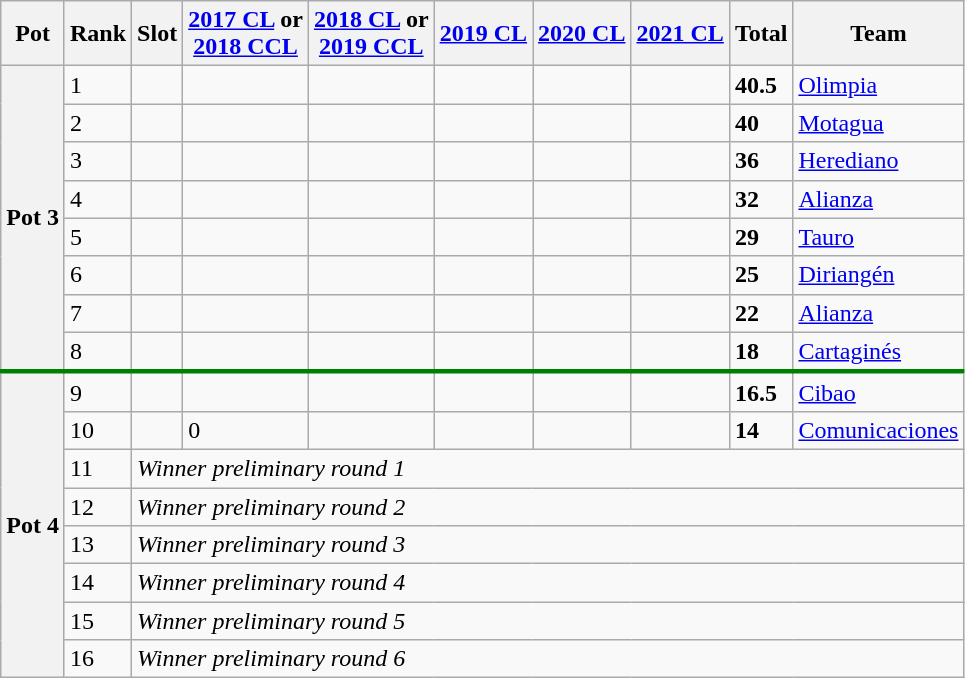<table class="wikitable sortable">
<tr>
<th>Pot</th>
<th>Rank</th>
<th>Slot</th>
<th><a href='#'>2017 CL</a> or<br><a href='#'>2018 CCL</a></th>
<th><a href='#'>2018 CL</a> or<br><a href='#'>2019 CCL</a></th>
<th><a href='#'>2019 CL</a></th>
<th><a href='#'>2020 CL</a></th>
<th><a href='#'>2021 CL</a></th>
<th>Total</th>
<th>Team</th>
</tr>
<tr>
<th rowspan=8>Pot 3</th>
<td>1</td>
<td></td>
<td></td>
<td></td>
<td></td>
<td></td>
<td></td>
<td><strong>40.5</strong></td>
<td> <a href='#'>Olimpia</a></td>
</tr>
<tr>
<td>2</td>
<td></td>
<td></td>
<td></td>
<td></td>
<td></td>
<td></td>
<td><strong>40</strong></td>
<td> <a href='#'>Motagua</a></td>
</tr>
<tr>
<td>3</td>
<td></td>
<td></td>
<td></td>
<td></td>
<td></td>
<td></td>
<td><strong>36</strong></td>
<td> <a href='#'>Herediano</a></td>
</tr>
<tr>
<td>4</td>
<td></td>
<td></td>
<td></td>
<td></td>
<td></td>
<td></td>
<td><strong>32</strong></td>
<td> <a href='#'>Alianza</a></td>
</tr>
<tr>
<td>5</td>
<td></td>
<td></td>
<td></td>
<td></td>
<td></td>
<td></td>
<td><strong>29</strong></td>
<td> <a href='#'>Tauro</a></td>
</tr>
<tr>
<td>6</td>
<td></td>
<td></td>
<td></td>
<td></td>
<td></td>
<td></td>
<td><strong>25</strong></td>
<td> <a href='#'>Diriangén</a></td>
</tr>
<tr>
<td>7</td>
<td></td>
<td></td>
<td></td>
<td></td>
<td></td>
<td></td>
<td><strong>22</strong></td>
<td> <a href='#'>Alianza</a></td>
</tr>
<tr>
<td>8</td>
<td></td>
<td></td>
<td></td>
<td></td>
<td></td>
<td></td>
<td><strong>18</strong></td>
<td> <a href='#'>Cartaginés</a></td>
</tr>
<tr style="border-top:3px solid green;">
<th rowspan=8>Pot 4</th>
<td>9</td>
<td></td>
<td></td>
<td></td>
<td></td>
<td></td>
<td></td>
<td><strong>16.5</strong></td>
<td> <a href='#'>Cibao</a></td>
</tr>
<tr>
<td>10</td>
<td></td>
<td>0</td>
<td></td>
<td></td>
<td></td>
<td></td>
<td><strong>14</strong></td>
<td> <a href='#'>Comunicaciones</a></td>
</tr>
<tr>
<td>11</td>
<td colspan=8><em>Winner preliminary round 1</em></td>
</tr>
<tr>
<td>12</td>
<td colspan=8><em>Winner preliminary round 2</em></td>
</tr>
<tr>
<td>13</td>
<td colspan=8><em>Winner preliminary round 3</em></td>
</tr>
<tr>
<td>14</td>
<td colspan=8><em>Winner preliminary round 4</em></td>
</tr>
<tr>
<td>15</td>
<td colspan=8><em>Winner preliminary round 5</em></td>
</tr>
<tr>
<td>16</td>
<td colspan=8><em>Winner preliminary round 6</em></td>
</tr>
</table>
